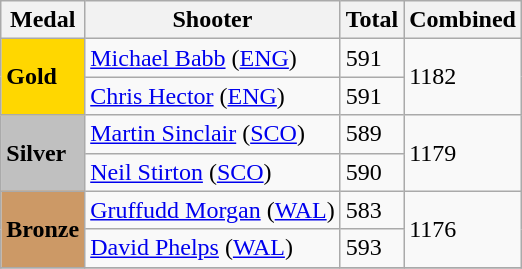<table class="wikitable">
<tr>
<th>Medal</th>
<th>Shooter</th>
<th>Total</th>
<th>Combined</th>
</tr>
<tr>
<td rowspan="2" bgcolor="gold"><strong>Gold</strong></td>
<td> <a href='#'>Michael Babb</a> (<a href='#'>ENG</a>)</td>
<td>591</td>
<td rowspan="2">1182</td>
</tr>
<tr>
<td> <a href='#'>Chris Hector</a> (<a href='#'>ENG</a>)</td>
<td>591</td>
</tr>
<tr>
<td rowspan="2" bgcolor="silver"><strong>Silver</strong></td>
<td> <a href='#'>Martin Sinclair</a> (<a href='#'>SCO</a>)</td>
<td>589</td>
<td rowspan="2">1179</td>
</tr>
<tr>
<td> <a href='#'>Neil Stirton</a> (<a href='#'>SCO</a>)</td>
<td>590</td>
</tr>
<tr>
<td rowspan="2" bgcolor="cc9966"><strong>Bronze</strong></td>
<td> <a href='#'>Gruffudd Morgan</a> (<a href='#'>WAL</a>)</td>
<td>583</td>
<td rowspan="2">1176</td>
</tr>
<tr>
<td> <a href='#'>David Phelps</a> (<a href='#'>WAL</a>)</td>
<td>593</td>
</tr>
<tr>
</tr>
</table>
